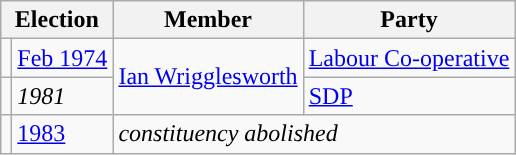<table class="wikitable">
<tr>
<th colspan="2">Election</th>
<th>Member</th>
<th>Party</th>
</tr>
<tr>
<td style="color:inherit;background-color: "></td>
<td><a href='#'>Feb 1974</a></td>
<td rowspan="2"><a href='#'>Ian Wrigglesworth</a></td>
<td><a href='#'>Labour Co-operative</a></td>
</tr>
<tr>
<td style="color:inherit;background-color: "></td>
<td><em>1981</em></td>
<td><a href='#'>SDP</a></td>
</tr>
<tr>
<td></td>
<td><a href='#'>1983</a></td>
<td colspan="2"><em>constituency abolished</em></td>
</tr>
</table>
